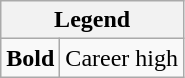<table class="wikitable mw-collapsible mw-collapsed">
<tr>
<th colspan="2">Legend</th>
</tr>
<tr>
<td><strong>Bold</strong></td>
<td>Career high</td>
</tr>
</table>
